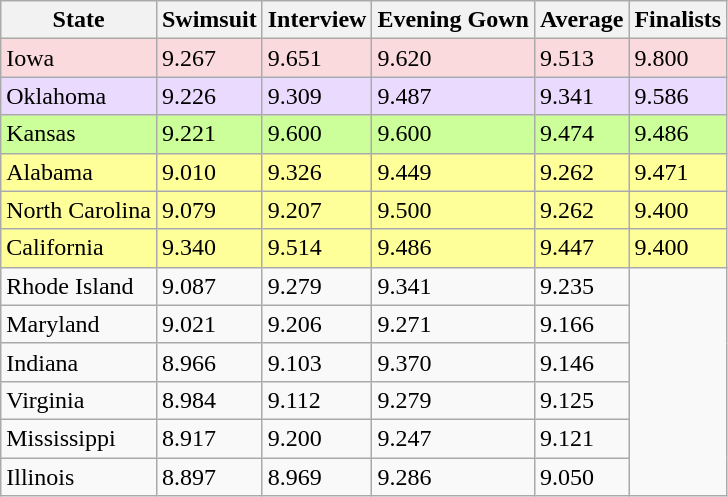<table class="wikitable sortable collapsible">
<tr>
<th>State</th>
<th>Swimsuit</th>
<th>Interview</th>
<th>Evening Gown</th>
<th>Average</th>
<th>Finalists</th>
</tr>
<tr>
<td style="background-color:#FADADD;">Iowa</td>
<td style="background-color:#FADADD;">9.267</td>
<td style="background-color:#FADADD;">9.651</td>
<td style="background-color:#FADADD;">9.620</td>
<td style="background-color:#FADADD;">9.513</td>
<td style="background-color:#FADADD;">9.800</td>
</tr>
<tr>
<td style="background-color:#eadafd;">Oklahoma</td>
<td style="background-color:#eadafd;">9.226</td>
<td style="background-color:#eadafd;">9.309</td>
<td style="background-color:#eadafd;">9.487</td>
<td style="background-color:#eadafd;">9.341</td>
<td style="background-color:#eadafd;">9.586</td>
</tr>
<tr>
<td style="background-color:#ccff99;">Kansas</td>
<td style="background-color:#ccff99;">9.221</td>
<td style="background-color:#ccff99;">9.600</td>
<td style="background-color:#ccff99;">9.600</td>
<td style="background-color:#ccff99;">9.474</td>
<td style="background-color:#ccff99;">9.486</td>
</tr>
<tr>
<td style="background-color:#ffff99;">Alabama</td>
<td style="background-color:#ffff99;">9.010</td>
<td style="background-color:#ffff99;">9.326</td>
<td style="background-color:#ffff99;">9.449</td>
<td style="background-color:#ffff99;">9.262</td>
<td style="background-color:#ffff99;">9.471</td>
</tr>
<tr>
<td style="background-color:#ffff99;">North Carolina</td>
<td style="background-color:#ffff99;">9.079</td>
<td style="background-color:#ffff99;">9.207</td>
<td style="background-color:#ffff99;">9.500</td>
<td style="background-color:#ffff99;">9.262</td>
<td style="background-color:#ffff99;">9.400</td>
</tr>
<tr>
<td style="background-color:#ffff99;">California</td>
<td style="background-color:#ffff99;">9.340</td>
<td style="background-color:#ffff99;">9.514</td>
<td style="background-color:#ffff99;">9.486</td>
<td style="background-color:#ffff99;">9.447</td>
<td style="background-color:#ffff99;">9.400</td>
</tr>
<tr>
<td>Rhode Island</td>
<td>9.087</td>
<td>9.279</td>
<td>9.341</td>
<td>9.235</td>
</tr>
<tr>
<td>Maryland</td>
<td>9.021</td>
<td>9.206</td>
<td>9.271</td>
<td>9.166</td>
</tr>
<tr>
<td>Indiana</td>
<td>8.966</td>
<td>9.103</td>
<td>9.370</td>
<td>9.146</td>
</tr>
<tr>
<td>Virginia</td>
<td>8.984</td>
<td>9.112</td>
<td>9.279</td>
<td>9.125</td>
</tr>
<tr>
<td>Mississippi</td>
<td>8.917</td>
<td>9.200</td>
<td>9.247</td>
<td>9.121</td>
</tr>
<tr>
<td>Illinois</td>
<td>8.897</td>
<td>8.969</td>
<td>9.286</td>
<td>9.050</td>
</tr>
</table>
